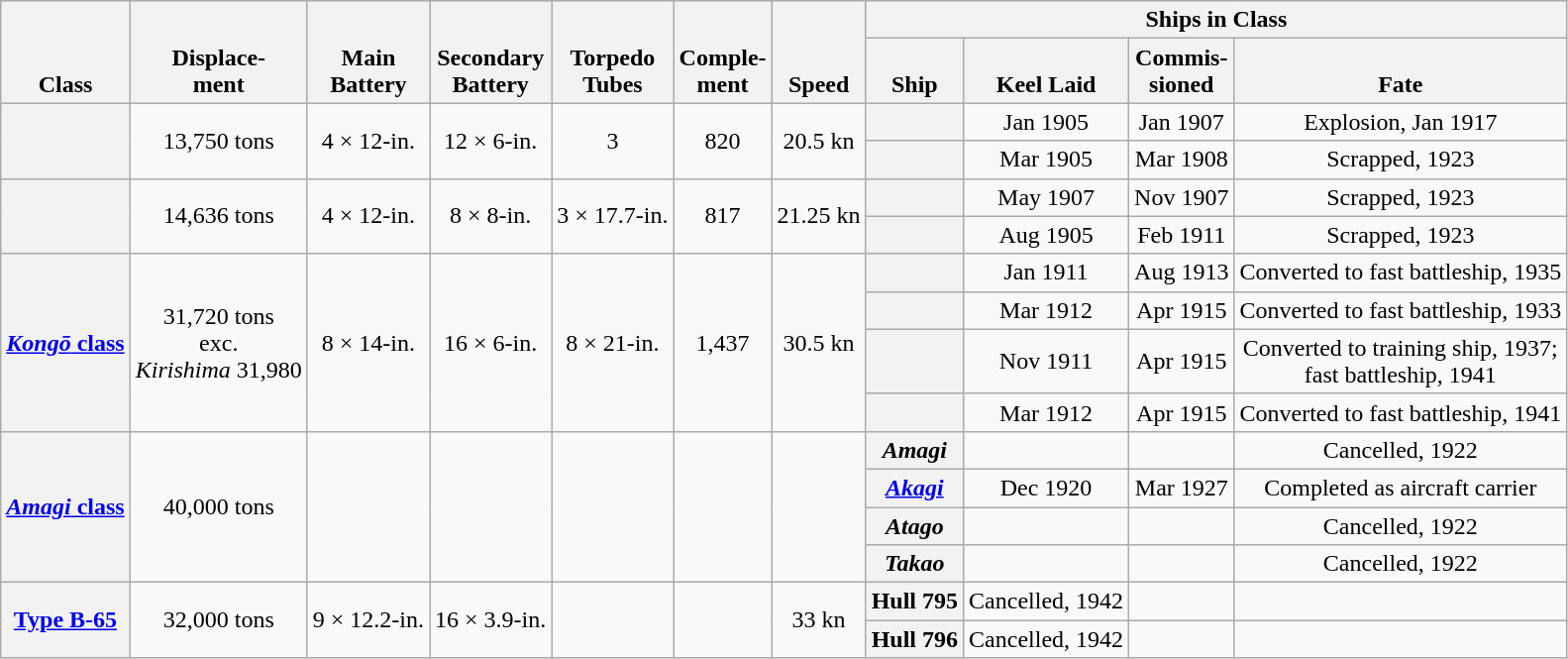<table class="wikitable plainrowheaders" style="text-align: center;">
<tr valign="bottom">
<th scope="col" rowspan=2>Class</th>
<th scope="col" rowspan=2>Displace-<br>ment</th>
<th scope="col" rowspan=2>Main<br>Battery</th>
<th scope="col" rowspan=2>Secondary<br>Battery</th>
<th scope="col" rowspan=2>Torpedo<br>Tubes</th>
<th scope="col" rowspan=2>Comple-<br>ment</th>
<th scope="col" rowspan=2>Speed</th>
<th scope="col" colspan=5>Ships in Class</th>
</tr>
<tr valign="bottom">
<th scope="col">Ship</th>
<th scope="col">Keel Laid</th>
<th scope="col">Commis-<br>sioned</th>
<th scope="col">Fate</th>
</tr>
<tr>
<th scope="row" rowspan=2></th>
<td rowspan=2>13,750 tons</td>
<td rowspan=2>4 × 12-in.</td>
<td rowspan=2>12 × 6-in.</td>
<td rowspan=2>3</td>
<td rowspan=2>820</td>
<td rowspan=2>20.5 kn</td>
<th scope="row"></th>
<td>Jan 1905</td>
<td>Jan 1907</td>
<td>Explosion, Jan 1917</td>
</tr>
<tr>
<th scope="row"></th>
<td>Mar 1905</td>
<td>Mar 1908</td>
<td>Scrapped, 1923</td>
</tr>
<tr>
<th scope="row" rowspan=2></th>
<td rowspan=2>14,636 tons</td>
<td rowspan=2>4 × 12-in.</td>
<td rowspan=2>8 × 8-in.</td>
<td rowspan=2>3 × 17.7-in.</td>
<td rowspan=2>817</td>
<td rowspan=2>21.25 kn</td>
<th scope="row"></th>
<td>May 1907</td>
<td>Nov 1907</td>
<td>Scrapped, 1923</td>
</tr>
<tr>
<th scope="row"></th>
<td>Aug 1905</td>
<td>Feb 1911</td>
<td>Scrapped, 1923</td>
</tr>
<tr>
<th scope="row" rowspan=4><a href='#'><em>Kongō</em> class</a></th>
<td scope="row" rowspan=4>31,720 tons<br>exc.<br><em>Kirishima</em> 31,980</td>
<td scope="row" rowspan=4>8 × 14-in.</td>
<td scope="row" rowspan=4>16 × 6-in.</td>
<td scope="row" rowspan=4>8 × 21-in.</td>
<td scope="row" rowspan=4>1,437</td>
<td scope="row" rowspan=4>30.5 kn</td>
<th scope="row"></th>
<td>Jan 1911</td>
<td>Aug 1913</td>
<td>Converted to fast battleship, 1935</td>
</tr>
<tr>
<th scope="row"></th>
<td>Mar 1912</td>
<td>Apr 1915</td>
<td>Converted to fast battleship, 1933</td>
</tr>
<tr>
<th scope="row"></th>
<td>Nov 1911</td>
<td>Apr 1915</td>
<td>Converted to training ship, 1937;<br>fast battleship, 1941</td>
</tr>
<tr>
<th scope="row"></th>
<td>Mar 1912</td>
<td>Apr 1915</td>
<td>Converted to fast battleship, 1941</td>
</tr>
<tr>
<th scope="row" rowspan=4><a href='#'><em>Amagi</em> class</a></th>
<td scope="row" rowspan=4>40,000 tons</td>
<td scope="row" rowspan=4></td>
<td scope="row" rowspan=4></td>
<td scope="row" rowspan=4></td>
<td scope="row" rowspan=4></td>
<td scope="row" rowspan=4></td>
<th scope="row"><em>Amagi</em></th>
<td></td>
<td></td>
<td>Cancelled, 1922</td>
</tr>
<tr>
<th scope="row"><a href='#'><em>Akagi</em></a></th>
<td>Dec 1920</td>
<td>Mar 1927</td>
<td>Completed as aircraft carrier</td>
</tr>
<tr>
<th scope="row"><em>Atago</em></th>
<td></td>
<td></td>
<td>Cancelled, 1922</td>
</tr>
<tr>
<th scope="row"><em>Takao</em></th>
<td></td>
<td></td>
<td>Cancelled, 1922</td>
</tr>
<tr>
<th scope="row" rowspan=2><a href='#'>Type B-65</a></th>
<td rowspan=2>32,000 tons</td>
<td rowspan=2>9 × 12.2-in.</td>
<td rowspan=2>16 × 3.9-in.</td>
<td rowspan=2></td>
<td rowspan=2></td>
<td rowspan=2>33 kn</td>
<th scope="row">Hull 795</th>
<td>Cancelled, 1942</td>
<td></td>
<td></td>
</tr>
<tr>
<th scope="row">Hull 796</th>
<td>Cancelled, 1942</td>
<td></td>
<td></td>
</tr>
</table>
